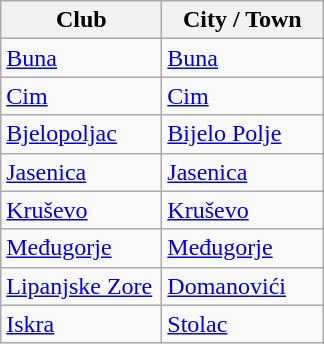<table class="wikitable sortable">
<tr>
<th style="width:100px;">Club</th>
<th style="width:100px;">City / Town</th>
</tr>
<tr>
<td><a href='#'>Buna</a></td>
<td><a href='#'>Buna</a></td>
</tr>
<tr>
<td><a href='#'>Cim</a></td>
<td><a href='#'>Cim</a></td>
</tr>
<tr>
<td><a href='#'>Bjelopoljac</a></td>
<td><a href='#'>Bijelo Polje</a></td>
</tr>
<tr>
<td><a href='#'>Jasenica</a></td>
<td><a href='#'>Jasenica</a></td>
</tr>
<tr>
<td><a href='#'>Kruševo</a></td>
<td><a href='#'>Kruševo</a></td>
</tr>
<tr>
<td><a href='#'>Međugorje</a></td>
<td><a href='#'>Međugorje</a></td>
</tr>
<tr>
<td><a href='#'>Lipanjske Zore</a></td>
<td><a href='#'>Domanovići</a></td>
</tr>
<tr>
<td><a href='#'>Iskra</a></td>
<td><a href='#'>Stolac</a></td>
</tr>
</table>
